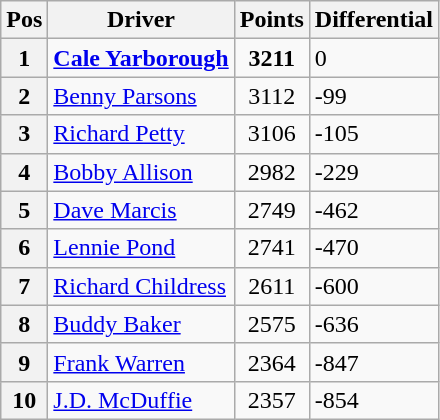<table class="wikitable">
<tr>
<th>Pos</th>
<th>Driver</th>
<th>Points</th>
<th>Differential</th>
</tr>
<tr>
<th>1 </th>
<td><strong><a href='#'>Cale Yarborough</a></strong></td>
<td style="text-align:center;"><strong>3211</strong></td>
<td>0</td>
</tr>
<tr>
<th>2 </th>
<td><a href='#'>Benny Parsons</a></td>
<td style="text-align:center;">3112</td>
<td>-99</td>
</tr>
<tr>
<th>3 </th>
<td><a href='#'>Richard Petty</a></td>
<td style="text-align:center;">3106</td>
<td>-105</td>
</tr>
<tr>
<th>4 </th>
<td><a href='#'>Bobby Allison</a></td>
<td style="text-align:center;">2982</td>
<td>-229</td>
</tr>
<tr>
<th>5 </th>
<td><a href='#'>Dave Marcis</a></td>
<td style="text-align:center;">2749</td>
<td>-462</td>
</tr>
<tr>
<th>6 </th>
<td><a href='#'>Lennie Pond</a></td>
<td style="text-align:center;">2741</td>
<td>-470</td>
</tr>
<tr>
<th>7 </th>
<td><a href='#'>Richard Childress</a></td>
<td style="text-align:center;">2611</td>
<td>-600</td>
</tr>
<tr>
<th>8 </th>
<td><a href='#'>Buddy Baker</a></td>
<td style="text-align:center;">2575</td>
<td>-636</td>
</tr>
<tr>
<th>9 </th>
<td><a href='#'>Frank Warren</a></td>
<td style="text-align:center;">2364</td>
<td>-847</td>
</tr>
<tr>
<th>10 </th>
<td><a href='#'>J.D. McDuffie</a></td>
<td style="text-align:center;">2357</td>
<td>-854</td>
</tr>
</table>
